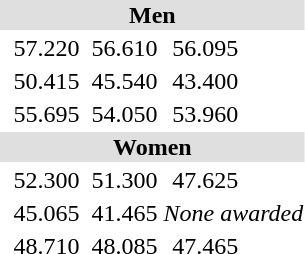<table>
<tr style="background:#dfdfdf;">
<td colspan="7" style="text-align:center;"><strong>Men</strong></td>
</tr>
<tr>
<th scope=row style="text-align:left"></th>
<td></td>
<td>57.220</td>
<td></td>
<td>56.610</td>
<td></td>
<td>56.095</td>
</tr>
<tr>
<th scope=row style="text-align:left"></th>
<td><br></td>
<td>50.415</td>
<td><br></td>
<td>45.540</td>
<td><br></td>
<td>43.400</td>
</tr>
<tr>
<th scope=row style="text-align:left"></th>
<td></td>
<td>55.695</td>
<td></td>
<td>54.050</td>
<td></td>
<td>53.960</td>
</tr>
<tr style="background:#dfdfdf;">
<td colspan="7" style="text-align:center;"><strong>Women</strong></td>
</tr>
<tr>
<th scope=row style="text-align:left"></th>
<td></td>
<td>52.300</td>
<td></td>
<td>51.300</td>
<td></td>
<td>47.625</td>
</tr>
<tr>
<th scope=row style="text-align:left"></th>
<td><br></td>
<td>45.065</td>
<td><br></td>
<td>41.465</td>
<td colspan=2><em>None awarded</em></td>
</tr>
<tr>
<th scope=row style="text-align:left"></th>
<td></td>
<td>48.710</td>
<td></td>
<td>48.085</td>
<td></td>
<td>47.465</td>
</tr>
</table>
